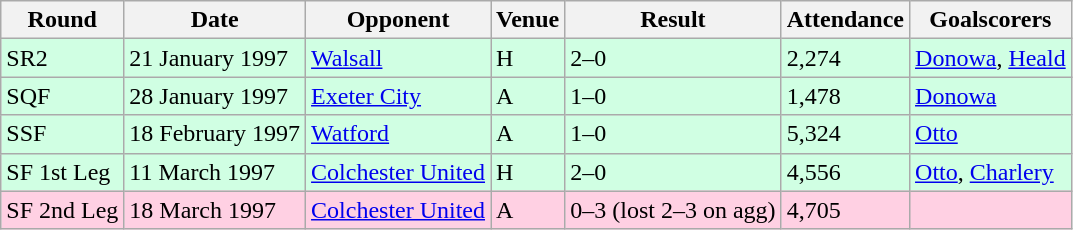<table class="wikitable">
<tr>
<th>Round</th>
<th>Date</th>
<th>Opponent</th>
<th>Venue</th>
<th>Result</th>
<th>Attendance</th>
<th>Goalscorers</th>
</tr>
<tr style="background-color: #d0ffe3;">
<td>SR2</td>
<td>21 January 1997</td>
<td><a href='#'>Walsall</a></td>
<td>H</td>
<td>2–0</td>
<td>2,274</td>
<td><a href='#'>Donowa</a>, <a href='#'>Heald</a></td>
</tr>
<tr style="background-color: #d0ffe3;">
<td>SQF</td>
<td>28 January 1997</td>
<td><a href='#'>Exeter City</a></td>
<td>A</td>
<td>1–0</td>
<td>1,478</td>
<td><a href='#'>Donowa</a></td>
</tr>
<tr style="background-color: #d0ffe3;">
<td>SSF</td>
<td>18 February 1997</td>
<td><a href='#'>Watford</a></td>
<td>A</td>
<td>1–0</td>
<td>5,324</td>
<td><a href='#'>Otto</a></td>
</tr>
<tr style="background-color: #d0ffe3;">
<td>SF 1st Leg</td>
<td>11 March 1997</td>
<td><a href='#'>Colchester United</a></td>
<td>H</td>
<td>2–0</td>
<td>4,556</td>
<td><a href='#'>Otto</a>, <a href='#'>Charlery</a></td>
</tr>
<tr style="background-color: #ffd0e3;">
<td>SF 2nd Leg</td>
<td>18 March 1997</td>
<td><a href='#'>Colchester United</a></td>
<td>A</td>
<td>0–3 (lost 2–3 on agg)</td>
<td>4,705</td>
<td></td>
</tr>
</table>
